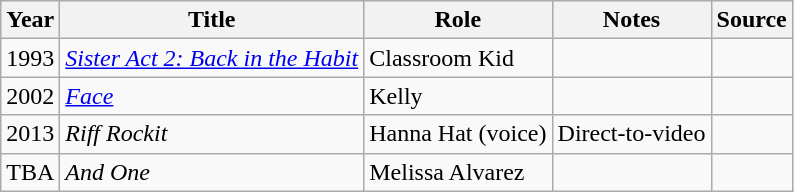<table class="wikitable">
<tr>
<th>Year</th>
<th>Title</th>
<th>Role</th>
<th>Notes</th>
<th>Source</th>
</tr>
<tr>
<td>1993</td>
<td><em><a href='#'>Sister Act 2: Back in the Habit</a></em></td>
<td>Classroom Kid</td>
<td></td>
<td></td>
</tr>
<tr>
<td>2002</td>
<td><em><a href='#'>Face</a></em></td>
<td>Kelly</td>
<td></td>
<td></td>
</tr>
<tr>
<td>2013</td>
<td><em>Riff Rockit</em></td>
<td>Hanna Hat (voice)</td>
<td>Direct-to-video</td>
<td></td>
</tr>
<tr>
<td>TBA</td>
<td><em>And One</em></td>
<td>Melissa Alvarez</td>
<td></td>
<td></td>
</tr>
</table>
